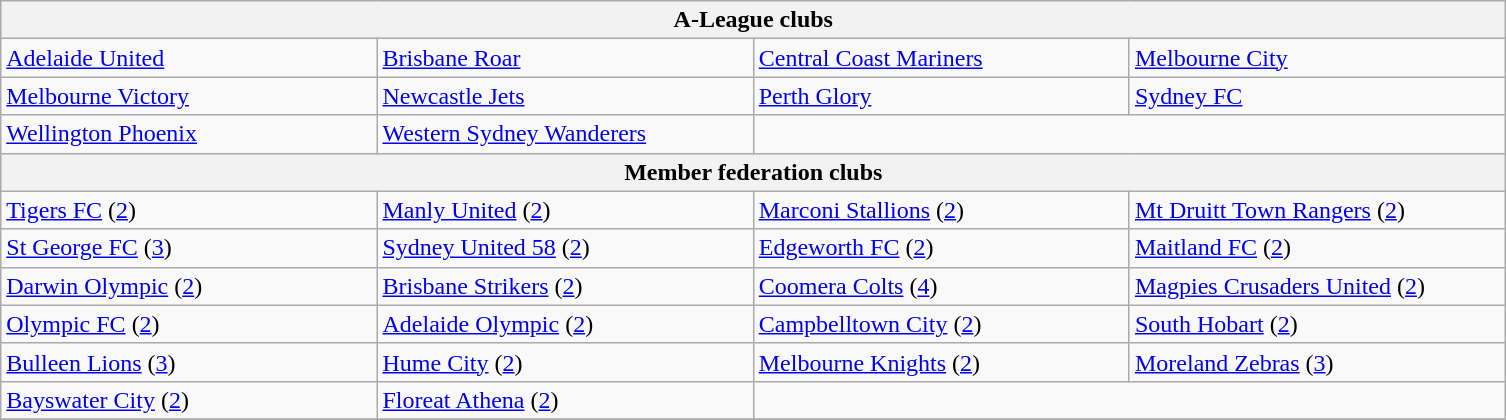<table class="wikitable">
<tr>
<th colspan="4">A-League clubs</th>
</tr>
<tr>
<td width="20%"><a href='#'>Adelaide United</a></td>
<td width="20%"><a href='#'>Brisbane Roar</a></td>
<td width="20%"><a href='#'>Central Coast Mariners</a></td>
<td width="20%"><a href='#'>Melbourne City</a></td>
</tr>
<tr>
<td><a href='#'>Melbourne Victory</a></td>
<td><a href='#'>Newcastle Jets</a></td>
<td><a href='#'>Perth Glory</a></td>
<td><a href='#'>Sydney FC</a></td>
</tr>
<tr>
<td><a href='#'>Wellington Phoenix</a></td>
<td><a href='#'>Western Sydney Wanderers</a></td>
<td colspan="2"></td>
</tr>
<tr>
<th colspan="4">Member federation clubs</th>
</tr>
<tr>
<td> <a href='#'>Tigers FC</a> (<a href='#'>2</a>)</td>
<td> <a href='#'>Manly United</a> (<a href='#'>2</a>)</td>
<td> <a href='#'>Marconi Stallions</a> (<a href='#'>2</a>)</td>
<td> <a href='#'>Mt Druitt Town Rangers</a> (<a href='#'>2</a>)</td>
</tr>
<tr>
<td> <a href='#'>St George FC</a> (<a href='#'>3</a>)</td>
<td> <a href='#'>Sydney United 58</a> (<a href='#'>2</a>)</td>
<td> <a href='#'>Edgeworth FC</a> (<a href='#'>2</a>)</td>
<td> <a href='#'>Maitland FC</a> (<a href='#'>2</a>)</td>
</tr>
<tr>
<td> <a href='#'>Darwin Olympic</a> (<a href='#'>2</a>)</td>
<td> <a href='#'>Brisbane Strikers</a> (<a href='#'>2</a>)</td>
<td> <a href='#'>Coomera Colts</a> (<a href='#'>4</a>)</td>
<td> <a href='#'>Magpies Crusaders United</a> (<a href='#'>2</a>)</td>
</tr>
<tr>
<td> <a href='#'>Olympic FC</a> (<a href='#'>2</a>)</td>
<td> <a href='#'>Adelaide Olympic</a> (<a href='#'>2</a>)</td>
<td> <a href='#'>Campbelltown City</a> (<a href='#'>2</a>)</td>
<td> <a href='#'>South Hobart</a> (<a href='#'>2</a>)</td>
</tr>
<tr>
<td> <a href='#'>Bulleen Lions</a> (<a href='#'>3</a>)</td>
<td> <a href='#'>Hume City</a> (<a href='#'>2</a>)</td>
<td> <a href='#'>Melbourne Knights</a> (<a href='#'>2</a>)</td>
<td> <a href='#'>Moreland Zebras</a> (<a href='#'>3</a>)</td>
</tr>
<tr>
<td> <a href='#'>Bayswater City</a>  (<a href='#'>2</a>)</td>
<td> <a href='#'>Floreat Athena</a> (<a href='#'>2</a>)</td>
<td colspan="2"></td>
</tr>
<tr>
</tr>
</table>
